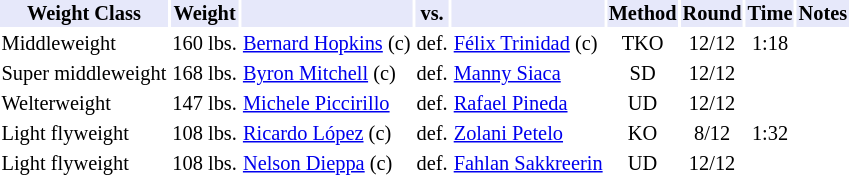<table class="toccolours" style="font-size: 85%;">
<tr>
<th style="background:#e6e8fa; color:#000; text-align:center;">Weight Class</th>
<th style="background:#e6e8fa; color:#000; text-align:center;">Weight</th>
<th style="background:#e6e8fa; color:#000; text-align:center;"></th>
<th style="background:#e6e8fa; color:#000; text-align:center;">vs.</th>
<th style="background:#e6e8fa; color:#000; text-align:center;"></th>
<th style="background:#e6e8fa; color:#000; text-align:center;">Method</th>
<th style="background:#e6e8fa; color:#000; text-align:center;">Round</th>
<th style="background:#e6e8fa; color:#000; text-align:center;">Time</th>
<th style="background:#e6e8fa; color:#000; text-align:center;">Notes</th>
</tr>
<tr>
<td>Middleweight</td>
<td>160 lbs.</td>
<td> <a href='#'>Bernard Hopkins</a> (c)</td>
<td>def.</td>
<td> <a href='#'>Félix Trinidad</a> (c)</td>
<td align="center">TKO</td>
<td align="center">12/12</td>
<td align="center">1:18</td>
<td></td>
</tr>
<tr>
<td>Super middleweight</td>
<td>168 lbs.</td>
<td> <a href='#'>Byron Mitchell</a> (c)</td>
<td>def.</td>
<td> <a href='#'>Manny Siaca</a></td>
<td align="center">SD</td>
<td align="center">12/12</td>
<td align="center"></td>
<td></td>
</tr>
<tr>
<td>Welterweight</td>
<td>147 lbs.</td>
<td> <a href='#'>Michele Piccirillo</a></td>
<td>def.</td>
<td> <a href='#'>Rafael Pineda</a></td>
<td align="center">UD</td>
<td align="center">12/12</td>
<td align="center"></td>
<td></td>
</tr>
<tr>
<td>Light flyweight</td>
<td>108 lbs.</td>
<td> <a href='#'>Ricardo López</a> (c)</td>
<td>def.</td>
<td> <a href='#'>Zolani Petelo</a></td>
<td align="center">KO</td>
<td align="center">8/12</td>
<td align="center">1:32</td>
<td></td>
</tr>
<tr>
<td>Light flyweight</td>
<td>108 lbs.</td>
<td> <a href='#'>Nelson Dieppa</a> (c)</td>
<td>def.</td>
<td> <a href='#'>Fahlan Sakkreerin</a></td>
<td align="center">UD</td>
<td align="center">12/12</td>
<td align="center"></td>
<td></td>
</tr>
</table>
